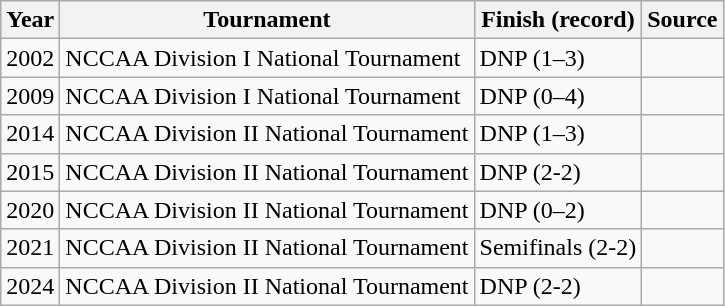<table class="wikitable">
<tr>
<th>Year</th>
<th>Tournament</th>
<th>Finish (record)</th>
<th>Source</th>
</tr>
<tr>
<td>2002</td>
<td>NCCAA Division I National Tournament</td>
<td>DNP (1–3)</td>
<td></td>
</tr>
<tr>
<td>2009</td>
<td>NCCAA Division I National Tournament</td>
<td>DNP (0–4)</td>
<td></td>
</tr>
<tr>
<td>2014</td>
<td>NCCAA Division II National Tournament</td>
<td>DNP (1–3)</td>
<td></td>
</tr>
<tr>
<td>2015</td>
<td>NCCAA Division II National Tournament</td>
<td>DNP (2-2)</td>
<td></td>
</tr>
<tr>
<td>2020</td>
<td>NCCAA Division II National Tournament</td>
<td>DNP (0–2)</td>
<td></td>
</tr>
<tr>
<td>2021</td>
<td>NCCAA Division II National Tournament</td>
<td>Semifinals (2-2)</td>
<td></td>
</tr>
<tr>
<td>2024</td>
<td>NCCAA Division II National Tournament</td>
<td>DNP (2-2)</td>
<td></td>
</tr>
</table>
